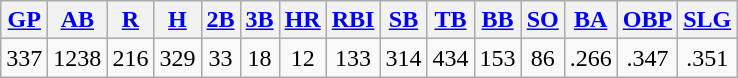<table class="wikitable">
<tr>
<th><a href='#'>GP</a></th>
<th><a href='#'>AB</a></th>
<th><a href='#'>R</a></th>
<th><a href='#'>H</a></th>
<th><a href='#'>2B</a></th>
<th><a href='#'>3B</a></th>
<th><a href='#'>HR</a></th>
<th><a href='#'>RBI</a></th>
<th><a href='#'>SB</a></th>
<th><a href='#'>TB</a></th>
<th><a href='#'>BB</a></th>
<th><a href='#'>SO</a></th>
<th><a href='#'>BA</a></th>
<th><a href='#'>OBP</a></th>
<th><a href='#'>SLG</a></th>
</tr>
<tr align=center>
<td>337</td>
<td>1238</td>
<td>216</td>
<td>329</td>
<td>33</td>
<td>18</td>
<td>12</td>
<td>133</td>
<td>314</td>
<td>434</td>
<td>153</td>
<td>86</td>
<td>.266</td>
<td>.347</td>
<td>.351</td>
</tr>
</table>
